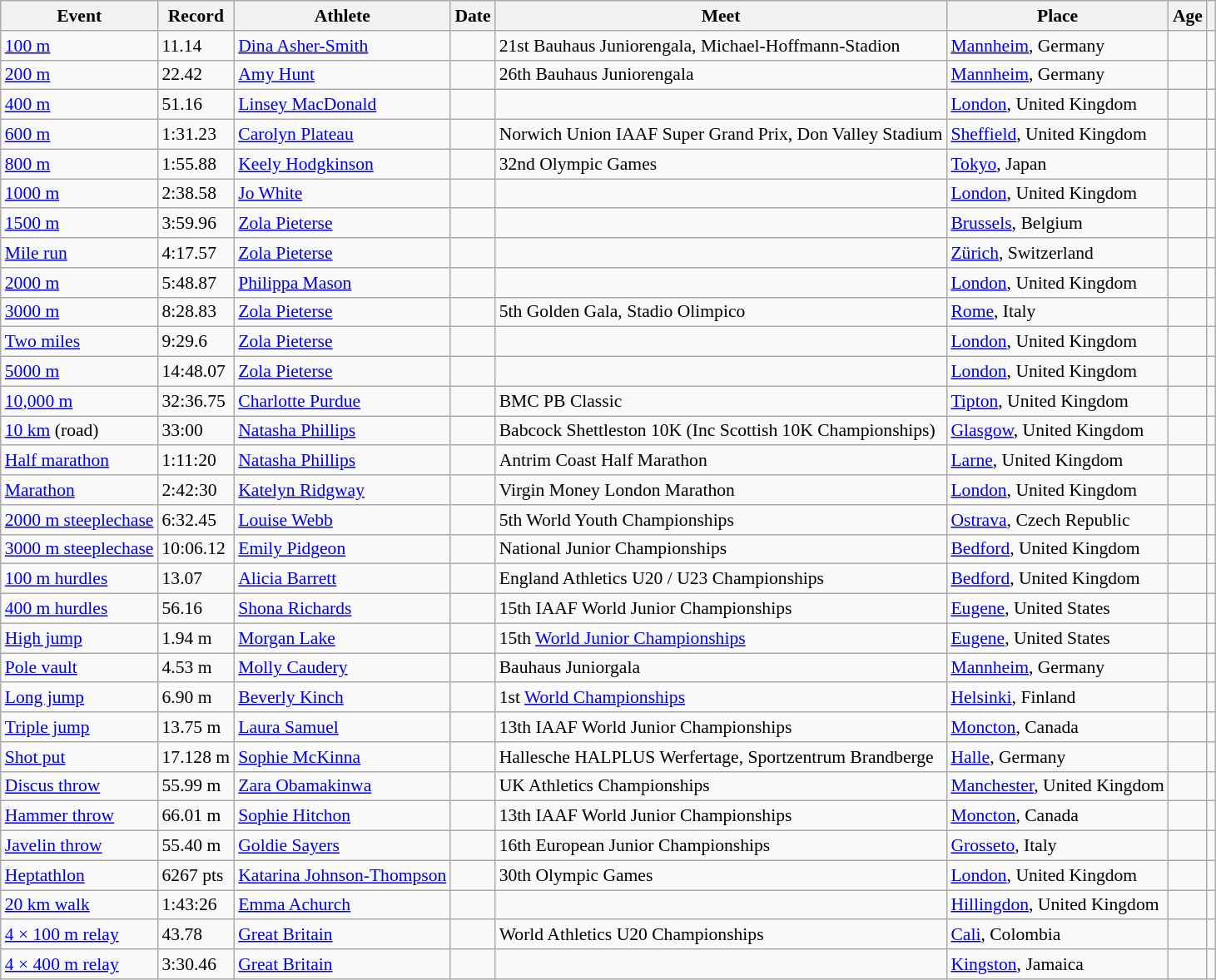<table class="wikitable sortable" style="font-size: 90%;">
<tr>
<th>Event</th>
<th>Record</th>
<th>Athlete</th>
<th>Date</th>
<th>Meet</th>
<th>Place</th>
<th>Age</th>
<th></th>
</tr>
<tr>
<td><a href='#'>100 m</a></td>
<td>11.14</td>
<td><a href='#'>Dina Asher-Smith</a></td>
<td></td>
<td>21st Bauhaus Juniorengala, Michael-Hoffmann-Stadion</td>
<td><a href='#'>Mannheim</a>, Germany</td>
<td></td>
<td></td>
</tr>
<tr>
<td><a href='#'>200 m</a></td>
<td>22.42</td>
<td><a href='#'>Amy Hunt</a></td>
<td></td>
<td>26th Bauhaus Juniorengala</td>
<td><a href='#'>Mannheim</a>, Germany</td>
<td></td>
<td></td>
</tr>
<tr>
<td><a href='#'>400 m</a></td>
<td>51.16</td>
<td><a href='#'>Linsey MacDonald</a></td>
<td></td>
<td></td>
<td><a href='#'>London</a>, United Kingdom</td>
<td></td>
<td></td>
</tr>
<tr>
<td><a href='#'>600 m</a></td>
<td>1:31.23</td>
<td><a href='#'>Carolyn Plateau</a></td>
<td></td>
<td>Norwich Union IAAF Super Grand Prix, Don Valley Stadium</td>
<td><a href='#'>Sheffield</a>, United Kingdom</td>
<td></td>
<td></td>
</tr>
<tr>
<td><a href='#'>800 m</a></td>
<td>1:55.88</td>
<td><a href='#'>Keely Hodgkinson</a></td>
<td></td>
<td>32nd Olympic Games</td>
<td><a href='#'>Tokyo</a>, Japan</td>
<td></td>
<td></td>
</tr>
<tr>
<td><a href='#'>1000 m</a></td>
<td>2:38.58</td>
<td><a href='#'>Jo White</a></td>
<td></td>
<td></td>
<td><a href='#'>London</a>, United Kingdom</td>
<td></td>
<td></td>
</tr>
<tr>
<td><a href='#'>1500 m</a></td>
<td>3:59.96</td>
<td><a href='#'>Zola Pieterse</a></td>
<td></td>
<td></td>
<td><a href='#'>Brussels</a>, Belgium</td>
<td></td>
<td></td>
</tr>
<tr>
<td><a href='#'>Mile run</a></td>
<td>4:17.57</td>
<td><a href='#'>Zola Pieterse</a></td>
<td></td>
<td></td>
<td><a href='#'>Zürich</a>, Switzerland</td>
<td></td>
<td></td>
</tr>
<tr>
<td><a href='#'>2000 m</a></td>
<td>5:48.87</td>
<td><a href='#'>Philippa Mason</a></td>
<td></td>
<td></td>
<td><a href='#'>London</a>, United Kingdom</td>
<td></td>
<td></td>
</tr>
<tr>
<td><a href='#'>3000 m</a></td>
<td>8:28.83</td>
<td><a href='#'>Zola Pieterse</a></td>
<td></td>
<td>5th Golden Gala, Stadio Olimpico</td>
<td><a href='#'>Rome</a>, Italy</td>
<td></td>
<td></td>
</tr>
<tr>
<td><a href='#'>Two miles</a></td>
<td>9:29.6 </td>
<td><a href='#'>Zola Pieterse</a></td>
<td></td>
<td></td>
<td><a href='#'>London</a>, United Kingdom</td>
<td></td>
<td></td>
</tr>
<tr>
<td><a href='#'>5000 m</a></td>
<td>14:48.07</td>
<td><a href='#'>Zola Pieterse</a></td>
<td></td>
<td></td>
<td><a href='#'>London</a>, United Kingdom</td>
<td></td>
<td></td>
</tr>
<tr>
<td><a href='#'>10,000 m</a></td>
<td>32:36.75</td>
<td><a href='#'>Charlotte Purdue</a></td>
<td></td>
<td>BMC PB Classic</td>
<td><a href='#'>Tipton</a>, United Kingdom</td>
<td></td>
<td></td>
</tr>
<tr>
<td><a href='#'>10 km</a> (road)</td>
<td>33:00</td>
<td><a href='#'>Natasha Phillips</a></td>
<td></td>
<td>Babcock Shettleston 10K (Inc Scottish 10K Championships)</td>
<td><a href='#'>Glasgow</a>, United Kingdom</td>
<td></td>
<td></td>
</tr>
<tr>
<td><a href='#'>Half marathon</a></td>
<td>1:11:20</td>
<td><a href='#'>Natasha Phillips</a></td>
<td></td>
<td>Antrim Coast Half Marathon</td>
<td><a href='#'>Larne</a>, United Kingdom</td>
<td></td>
<td></td>
</tr>
<tr>
<td><a href='#'>Marathon</a></td>
<td>2:42:30</td>
<td><a href='#'>Katelyn Ridgway</a></td>
<td></td>
<td>Virgin Money London Marathon</td>
<td><a href='#'>London</a>, United Kingdom</td>
<td></td>
<td></td>
</tr>
<tr>
<td><a href='#'>2000 m steeplechase</a></td>
<td>6:32.45</td>
<td><a href='#'>Louise Webb</a></td>
<td></td>
<td>5th World Youth Championships</td>
<td><a href='#'>Ostrava</a>, Czech Republic</td>
<td></td>
<td></td>
</tr>
<tr>
<td><a href='#'>3000 m steeplechase</a></td>
<td>10:06.12</td>
<td><a href='#'>Emily Pidgeon</a></td>
<td></td>
<td>National Junior Championships</td>
<td><a href='#'>Bedford</a>, United Kingdom</td>
<td></td>
<td></td>
</tr>
<tr>
<td><a href='#'>100 m hurdles</a></td>
<td>13.07</td>
<td><a href='#'>Alicia Barrett</a></td>
<td></td>
<td>England Athletics U20 / U23 Championships</td>
<td><a href='#'>Bedford</a>, United Kingdom</td>
<td></td>
<td></td>
</tr>
<tr>
<td><a href='#'>400 m hurdles</a></td>
<td>56.16</td>
<td><a href='#'>Shona Richards</a></td>
<td></td>
<td>15th IAAF World Junior Championships</td>
<td><a href='#'>Eugene</a>, United States</td>
<td></td>
<td></td>
</tr>
<tr>
<td><a href='#'>High jump</a></td>
<td>1.94 m</td>
<td><a href='#'>Morgan Lake</a></td>
<td></td>
<td>15th <a href='#'>World Junior Championships</a></td>
<td><a href='#'>Eugene</a>, United States</td>
<td></td>
<td></td>
</tr>
<tr>
<td><a href='#'>Pole vault</a></td>
<td>4.53 m</td>
<td><a href='#'>Molly Caudery</a></td>
<td></td>
<td>Bauhaus Juniorgala</td>
<td><a href='#'>Mannheim</a>, Germany</td>
<td></td>
<td></td>
</tr>
<tr>
<td><a href='#'>Long jump</a></td>
<td>6.90 m</td>
<td><a href='#'>Beverly Kinch</a></td>
<td></td>
<td>1st <a href='#'>World Championships</a></td>
<td><a href='#'>Helsinki</a>, Finland</td>
<td></td>
<td></td>
</tr>
<tr>
<td><a href='#'>Triple jump</a></td>
<td>13.75 m</td>
<td><a href='#'>Laura Samuel</a></td>
<td></td>
<td>13th IAAF World Junior Championships</td>
<td><a href='#'>Moncton</a>, Canada</td>
<td></td>
<td></td>
</tr>
<tr>
<td><a href='#'>Shot put</a></td>
<td>17.128 m</td>
<td><a href='#'>Sophie McKinna</a></td>
<td></td>
<td>Hallesche HALPLUS Werfertage, Sportzentrum Brandberge</td>
<td><a href='#'>Halle</a>, Germany</td>
<td></td>
<td></td>
</tr>
<tr>
<td><a href='#'>Discus throw</a></td>
<td>55.99 m</td>
<td><a href='#'>Zara Obamakinwa</a></td>
<td></td>
<td>UK Athletics Championships</td>
<td><a href='#'>Manchester</a>, United Kingdom</td>
<td></td>
<td></td>
</tr>
<tr>
<td><a href='#'>Hammer throw</a></td>
<td>66.01 m</td>
<td><a href='#'>Sophie Hitchon</a></td>
<td></td>
<td>13th IAAF World Junior Championships</td>
<td><a href='#'>Moncton</a>, Canada</td>
<td></td>
<td></td>
</tr>
<tr>
<td><a href='#'>Javelin throw</a></td>
<td>55.40 m</td>
<td><a href='#'>Goldie Sayers</a></td>
<td></td>
<td>16th European Junior Championships</td>
<td><a href='#'>Grosseto</a>, Italy</td>
<td></td>
<td></td>
</tr>
<tr>
<td><a href='#'>Heptathlon</a></td>
<td>6267 pts</td>
<td><a href='#'>Katarina Johnson-Thompson</a></td>
<td></td>
<td>30th Olympic Games</td>
<td><a href='#'>London</a>, United Kingdom</td>
<td></td>
<td></td>
</tr>
<tr>
<td><a href='#'>20 km walk</a></td>
<td>1:43:26</td>
<td><a href='#'>Emma Achurch</a></td>
<td></td>
<td></td>
<td><a href='#'>Hillingdon</a>, United Kingdom</td>
<td></td>
<td></td>
</tr>
<tr>
<td><a href='#'>4 × 100 m relay</a></td>
<td>43.78</td>
<td><a href='#'>Great Britain</a></td>
<td></td>
<td>World Athletics U20 Championships</td>
<td><a href='#'>Cali</a>, Colombia</td>
<td></td>
<td></td>
</tr>
<tr>
<td><a href='#'>4 × 400 m relay</a></td>
<td>3:30.46</td>
<td><a href='#'>Great Britain</a></td>
<td></td>
<td></td>
<td><a href='#'>Kingston</a>, Jamaica</td>
<td></td>
<td></td>
</tr>
</table>
